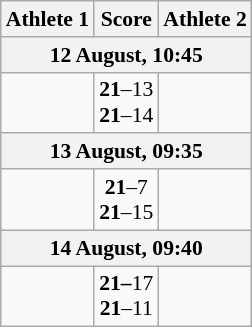<table class="wikitable" style="text-align: center; font-size:90% ">
<tr>
<th align="right">Athlete 1</th>
<th>Score</th>
<th align="left">Athlete 2</th>
</tr>
<tr>
<th colspan=3>12 August, 10:45</th>
</tr>
<tr>
<td align=right><strong></strong></td>
<td align=center><strong>21</strong>–13<br><strong>21</strong>–14</td>
<td align=left></td>
</tr>
<tr>
<th colspan=3>13 August, 09:35</th>
</tr>
<tr>
<td align=right><strong></strong></td>
<td align=center><strong>21</strong>–7<br><strong>21</strong>–15</td>
<td align=left></td>
</tr>
<tr>
<th colspan=3>14 August, 09:40</th>
</tr>
<tr>
<td align=right><strong></strong></td>
<td align="center"><strong>21–</strong>17<br><strong>21</strong>–11</td>
<td align=left></td>
</tr>
</table>
